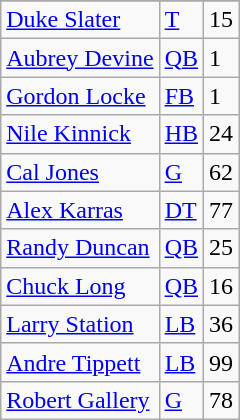<table class="wikitable">
<tr>
</tr>
<tr>
<td><a href='#'>Duke Slater</a></td>
<td><a href='#'>T</a></td>
<td>15</td>
</tr>
<tr>
<td><a href='#'>Aubrey Devine</a></td>
<td><a href='#'>QB</a></td>
<td>1</td>
</tr>
<tr>
<td><a href='#'>Gordon Locke</a></td>
<td><a href='#'>FB</a></td>
<td>1</td>
</tr>
<tr>
<td><a href='#'>Nile Kinnick</a></td>
<td><a href='#'>HB</a></td>
<td>24</td>
</tr>
<tr>
<td><a href='#'>Cal Jones</a></td>
<td><a href='#'>G</a></td>
<td>62</td>
</tr>
<tr>
<td><a href='#'>Alex Karras</a></td>
<td><a href='#'>DT</a></td>
<td>77</td>
</tr>
<tr>
<td><a href='#'>Randy Duncan</a></td>
<td><a href='#'>QB</a></td>
<td>25</td>
</tr>
<tr>
<td><a href='#'>Chuck Long</a></td>
<td><a href='#'>QB</a></td>
<td>16</td>
</tr>
<tr>
<td><a href='#'>Larry Station</a></td>
<td><a href='#'>LB</a></td>
<td>36</td>
</tr>
<tr>
<td><a href='#'>Andre Tippett</a></td>
<td><a href='#'>LB</a></td>
<td>99</td>
</tr>
<tr>
<td><a href='#'>Robert Gallery</a></td>
<td><a href='#'>G</a></td>
<td>78</td>
</tr>
</table>
